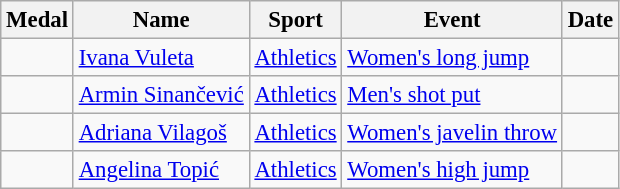<table class="wikitable sortable" style="font-size: 95%;">
<tr>
<th>Medal</th>
<th>Name</th>
<th>Sport</th>
<th>Event</th>
<th>Date</th>
</tr>
<tr>
<td></td>
<td><a href='#'>Ivana Vuleta</a></td>
<td><a href='#'>Athletics</a></td>
<td><a href='#'>Women's long jump</a></td>
<td></td>
</tr>
<tr>
<td></td>
<td><a href='#'>Armin Sinančević</a></td>
<td><a href='#'>Athletics</a></td>
<td><a href='#'>Men's shot put</a></td>
<td></td>
</tr>
<tr>
<td></td>
<td><a href='#'>Adriana Vilagoš</a></td>
<td><a href='#'>Athletics</a></td>
<td><a href='#'>Women's javelin throw</a></td>
<td></td>
</tr>
<tr>
<td></td>
<td><a href='#'>Angelina Topić </a></td>
<td><a href='#'>Athletics</a></td>
<td><a href='#'>Women's high jump</a></td>
<td></td>
</tr>
</table>
